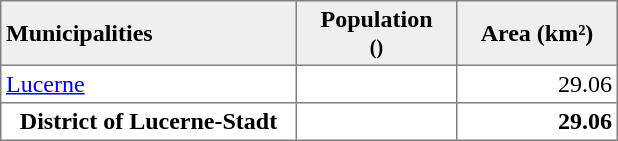<table cellpadding="3" cellspacing="0" border="1" style="border: gray solid 1px; border-collapse: collapse;">
<tr bgcolor="#EFEFEF">
<th align=left width="190">Municipalities</th>
<th bgcolor="#EFEFEF" width="100">Population <br><small>()</small></th>
<th width="100">Area (km²)</th>
</tr>
<tr>
<td><a href='#'>Lucerne</a></td>
<td align=right></td>
<td align=right>29.06</td>
</tr>
<tr>
<th>District of Lucerne-Stadt</th>
<th align=right></th>
<th align=right>29.06</th>
</tr>
</table>
